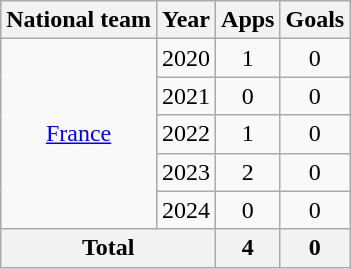<table class="wikitable" style="text-align:center">
<tr>
<th>National team</th>
<th>Year</th>
<th>Apps</th>
<th>Goals</th>
</tr>
<tr>
<td rowspan=5><a href='#'>France</a></td>
<td>2020</td>
<td>1</td>
<td>0</td>
</tr>
<tr>
<td>2021</td>
<td>0</td>
<td>0</td>
</tr>
<tr>
<td>2022</td>
<td>1</td>
<td>0</td>
</tr>
<tr>
<td>2023</td>
<td>2</td>
<td>0</td>
</tr>
<tr>
<td>2024</td>
<td>0</td>
<td>0</td>
</tr>
<tr>
<th colspan=2>Total</th>
<th>4</th>
<th>0</th>
</tr>
</table>
